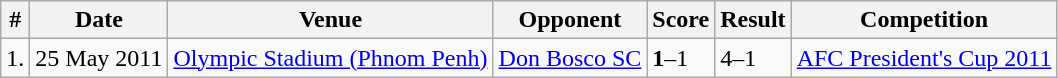<table class="wikitable">
<tr>
<th>#</th>
<th>Date</th>
<th>Venue</th>
<th>Opponent</th>
<th>Score</th>
<th>Result</th>
<th>Competition</th>
</tr>
<tr>
<td>1.</td>
<td>25 May 2011</td>
<td><a href='#'>Olympic Stadium (Phnom Penh)</a></td>
<td> <a href='#'>Don Bosco SC</a></td>
<td><strong>1</strong>–1</td>
<td>4–1</td>
<td><a href='#'>AFC President's Cup 2011</a></td>
</tr>
</table>
